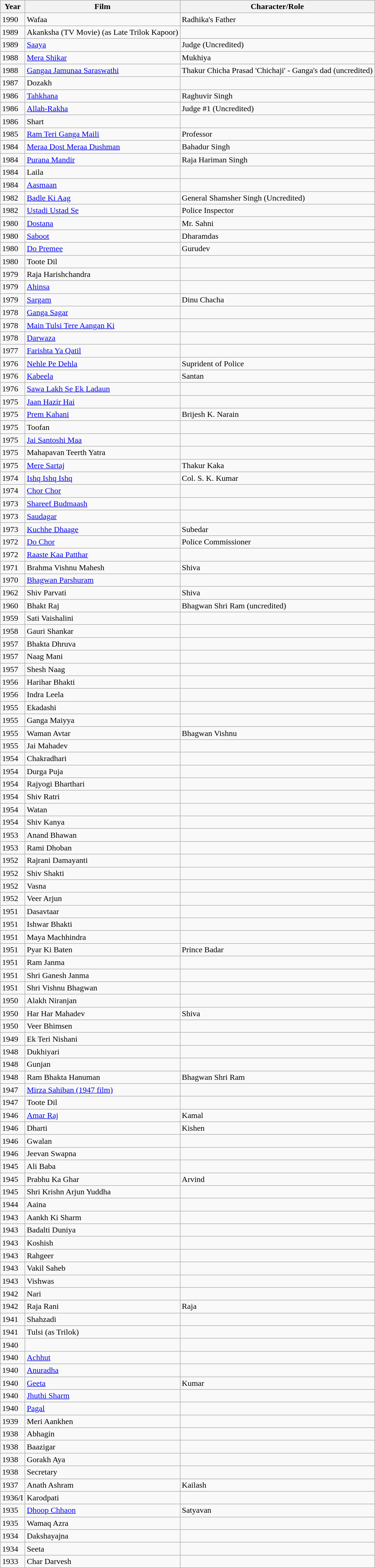<table class="wikitable sortable">
<tr>
<th>Year</th>
<th>Film</th>
<th>Character/Role</th>
</tr>
<tr>
<td>1990</td>
<td>Wafaa</td>
<td>Radhika's Father</td>
</tr>
<tr>
<td>1989</td>
<td>Akanksha (TV Movie) (as Late Trilok Kapoor)</td>
<td></td>
</tr>
<tr>
<td>1989</td>
<td><a href='#'>Saaya</a></td>
<td>Judge (Uncredited)</td>
</tr>
<tr>
<td>1988</td>
<td><a href='#'>Mera Shikar</a></td>
<td>Mukhiya</td>
</tr>
<tr>
<td>1988</td>
<td><a href='#'>Gangaa Jamunaa Saraswathi</a></td>
<td>Thakur Chicha Prasad 'Chichaji' - Ganga's dad (uncredited)</td>
</tr>
<tr>
<td>1987</td>
<td>Dozakh</td>
<td></td>
</tr>
<tr>
<td>1986</td>
<td><a href='#'>Tahkhana</a></td>
<td>Raghuvir Singh</td>
</tr>
<tr>
<td>1986</td>
<td><a href='#'>Allah-Rakha</a></td>
<td>Judge #1 (Uncredited)</td>
</tr>
<tr>
<td>1986</td>
<td>Shart</td>
<td></td>
</tr>
<tr>
<td>1985</td>
<td><a href='#'>Ram Teri Ganga Maili</a></td>
<td>Professor</td>
</tr>
<tr>
<td>1984</td>
<td><a href='#'>Meraa Dost Meraa Dushman</a></td>
<td>Bahadur Singh</td>
</tr>
<tr>
<td>1984</td>
<td><a href='#'>Purana Mandir</a></td>
<td>Raja Hariman Singh</td>
</tr>
<tr>
<td>1984</td>
<td>Laila</td>
<td></td>
</tr>
<tr>
<td>1984</td>
<td><a href='#'>Aasmaan</a></td>
<td></td>
</tr>
<tr>
<td>1982</td>
<td><a href='#'>Badle Ki Aag</a></td>
<td>General Shamsher Singh (Uncredited)</td>
</tr>
<tr>
<td>1982</td>
<td><a href='#'>Ustadi Ustad Se</a></td>
<td>Police Inspector</td>
</tr>
<tr>
<td>1980</td>
<td><a href='#'>Dostana</a></td>
<td>Mr. Sahni</td>
</tr>
<tr>
<td>1980</td>
<td><a href='#'>Saboot</a></td>
<td>Dharamdas</td>
</tr>
<tr>
<td>1980</td>
<td><a href='#'>Do Premee</a></td>
<td>Gurudev</td>
</tr>
<tr>
<td>1980</td>
<td>Toote Dil</td>
<td></td>
</tr>
<tr>
<td>1979</td>
<td>Raja Harishchandra</td>
<td></td>
</tr>
<tr>
<td>1979</td>
<td><a href='#'>Ahinsa</a></td>
<td></td>
</tr>
<tr>
<td>1979</td>
<td><a href='#'>Sargam</a></td>
<td>Dinu Chacha</td>
</tr>
<tr>
<td>1978</td>
<td><a href='#'>Ganga Sagar</a></td>
<td></td>
</tr>
<tr>
<td>1978</td>
<td><a href='#'>Main Tulsi Tere Aangan Ki</a></td>
<td></td>
</tr>
<tr>
<td>1978</td>
<td><a href='#'>Darwaza</a></td>
<td></td>
</tr>
<tr>
<td>1977</td>
<td><a href='#'>Farishta Ya Qatil</a></td>
<td></td>
</tr>
<tr>
<td>1976</td>
<td><a href='#'>Nehle Pe Dehla</a></td>
<td>Suprident of Police</td>
</tr>
<tr>
<td>1976</td>
<td><a href='#'>Kabeela</a></td>
<td>Santan</td>
</tr>
<tr>
<td>1976</td>
<td><a href='#'>Sawa Lakh Se Ek Ladaun</a></td>
<td></td>
</tr>
<tr>
<td>1975</td>
<td><a href='#'>Jaan Hazir Hai</a></td>
<td></td>
</tr>
<tr>
<td>1975</td>
<td><a href='#'>Prem Kahani</a></td>
<td>Brijesh K. Narain</td>
</tr>
<tr>
<td>1975</td>
<td>Toofan</td>
<td></td>
</tr>
<tr>
<td>1975</td>
<td><a href='#'>Jai Santoshi Maa</a></td>
<td></td>
</tr>
<tr>
<td>1975</td>
<td>Mahapavan Teerth Yatra</td>
<td></td>
</tr>
<tr>
<td>1975</td>
<td><a href='#'>Mere Sartaj</a></td>
<td>Thakur Kaka</td>
</tr>
<tr>
<td>1974</td>
<td><a href='#'>Ishq Ishq Ishq</a></td>
<td>Col. S. K. Kumar</td>
</tr>
<tr>
<td>1974</td>
<td><a href='#'>Chor Chor</a></td>
<td></td>
</tr>
<tr>
<td>1973</td>
<td><a href='#'>Shareef Budmaash</a></td>
<td></td>
</tr>
<tr>
<td>1973</td>
<td><a href='#'>Saudagar</a></td>
<td></td>
</tr>
<tr>
<td>1973</td>
<td><a href='#'>Kuchhe Dhaage</a></td>
<td>Subedar</td>
</tr>
<tr>
<td>1972</td>
<td><a href='#'>Do Chor</a></td>
<td>Police Commissioner</td>
</tr>
<tr>
<td>1972</td>
<td><a href='#'>Raaste Kaa Patthar</a></td>
<td></td>
</tr>
<tr>
<td>1971</td>
<td>Brahma Vishnu Mahesh</td>
<td>Shiva</td>
</tr>
<tr>
<td>1970</td>
<td><a href='#'>Bhagwan Parshuram</a></td>
<td></td>
</tr>
<tr>
<td>1962</td>
<td>Shiv Parvati</td>
<td>Shiva</td>
</tr>
<tr>
<td>1960</td>
<td>Bhakt Raj</td>
<td>Bhagwan Shri Ram (uncredited)</td>
</tr>
<tr>
<td>1959</td>
<td>Sati Vaishalini</td>
<td></td>
</tr>
<tr>
<td>1958</td>
<td>Gauri Shankar</td>
<td></td>
</tr>
<tr>
<td>1957</td>
<td>Bhakta Dhruva</td>
<td></td>
</tr>
<tr>
<td>1957</td>
<td>Naag Mani</td>
<td></td>
</tr>
<tr>
<td>1957</td>
<td>Shesh Naag</td>
<td></td>
</tr>
<tr>
<td>1956</td>
<td>Harihar Bhakti</td>
<td></td>
</tr>
<tr>
<td>1956</td>
<td>Indra Leela</td>
<td></td>
</tr>
<tr>
<td>1955</td>
<td>Ekadashi</td>
<td></td>
</tr>
<tr>
<td>1955</td>
<td>Ganga Maiyya</td>
<td></td>
</tr>
<tr>
<td>1955</td>
<td>Waman Avtar</td>
<td>Bhagwan Vishnu</td>
</tr>
<tr>
<td>1955</td>
<td>Jai Mahadev</td>
<td></td>
</tr>
<tr>
<td>1954</td>
<td>Chakradhari</td>
<td></td>
</tr>
<tr>
<td>1954</td>
<td>Durga Puja</td>
<td></td>
</tr>
<tr>
<td>1954</td>
<td>Rajyogi Bharthari</td>
<td></td>
</tr>
<tr>
<td>1954</td>
<td>Shiv Ratri</td>
<td></td>
</tr>
<tr>
<td>1954</td>
<td>Watan</td>
<td></td>
</tr>
<tr>
<td>1954</td>
<td>Shiv Kanya</td>
<td></td>
</tr>
<tr>
<td>1953</td>
<td>Anand Bhawan</td>
<td></td>
</tr>
<tr>
<td>1953</td>
<td>Rami Dhoban</td>
<td></td>
</tr>
<tr>
<td>1952</td>
<td>Rajrani Damayanti</td>
<td></td>
</tr>
<tr>
<td>1952</td>
<td>Shiv Shakti</td>
<td></td>
</tr>
<tr>
<td>1952</td>
<td>Vasna</td>
<td></td>
</tr>
<tr>
<td>1952</td>
<td>Veer Arjun</td>
<td></td>
</tr>
<tr>
<td>1951</td>
<td>Dasavtaar</td>
<td></td>
</tr>
<tr>
<td>1951</td>
<td>Ishwar Bhakti</td>
<td></td>
</tr>
<tr>
<td>1951</td>
<td>Maya Machhindra</td>
<td></td>
</tr>
<tr>
<td>1951</td>
<td>Pyar Ki Baten</td>
<td>Prince Badar</td>
</tr>
<tr>
<td>1951</td>
<td>Ram Janma</td>
<td></td>
</tr>
<tr>
<td>1951</td>
<td>Shri Ganesh Janma</td>
<td></td>
</tr>
<tr>
<td>1951</td>
<td>Shri Vishnu Bhagwan</td>
<td></td>
</tr>
<tr>
<td>1950</td>
<td>Alakh Niranjan</td>
<td></td>
</tr>
<tr>
<td>1950</td>
<td>Har Har Mahadev</td>
<td>Shiva</td>
</tr>
<tr>
<td>1950</td>
<td>Veer Bhimsen</td>
<td></td>
</tr>
<tr>
<td>1949</td>
<td>Ek Teri Nishani</td>
<td></td>
</tr>
<tr>
<td>1948</td>
<td>Dukhiyari</td>
<td></td>
</tr>
<tr>
<td>1948</td>
<td>Gunjan</td>
<td></td>
</tr>
<tr>
<td>1948</td>
<td>Ram Bhakta Hanuman</td>
<td>Bhagwan Shri Ram</td>
</tr>
<tr>
<td>1947</td>
<td><a href='#'>Mirza Sahiban (1947 film)</a></td>
<td></td>
</tr>
<tr>
<td>1947</td>
<td>Toote Dil</td>
<td></td>
</tr>
<tr>
<td>1946</td>
<td><a href='#'>Amar Raj</a></td>
<td>Kamal</td>
</tr>
<tr>
<td>1946</td>
<td>Dharti</td>
<td>Kishen</td>
</tr>
<tr>
<td>1946</td>
<td>Gwalan</td>
<td></td>
</tr>
<tr>
<td>1946</td>
<td>Jeevan Swapna</td>
<td></td>
</tr>
<tr>
<td>1945</td>
<td>Ali Baba</td>
<td></td>
</tr>
<tr>
<td>1945</td>
<td>Prabhu Ka Ghar</td>
<td>Arvind</td>
</tr>
<tr>
<td>1945</td>
<td>Shri Krishn Arjun Yuddha</td>
<td></td>
</tr>
<tr>
<td>1944</td>
<td>Aaina</td>
<td></td>
</tr>
<tr>
<td>1943</td>
<td>Aankh Ki Sharm</td>
<td></td>
</tr>
<tr>
<td>1943</td>
<td>Badalti Duniya</td>
<td></td>
</tr>
<tr>
<td>1943</td>
<td>Koshish</td>
<td></td>
</tr>
<tr>
<td>1943</td>
<td>Rahgeer</td>
<td></td>
</tr>
<tr>
<td>1943</td>
<td>Vakil Saheb</td>
<td></td>
</tr>
<tr>
<td>1943</td>
<td>Vishwas</td>
<td></td>
</tr>
<tr>
<td>1942</td>
<td>Nari</td>
<td></td>
</tr>
<tr>
<td>1942</td>
<td>Raja Rani</td>
<td>Raja</td>
</tr>
<tr>
<td>1941</td>
<td>Shahzadi</td>
<td></td>
</tr>
<tr>
<td>1941</td>
<td>Tulsi (as Trilok)</td>
<td></td>
</tr>
<tr>
<td>1940</td>
<td></td>
<td></td>
</tr>
<tr>
<td>1940</td>
<td><a href='#'>Achhut</a></td>
<td></td>
</tr>
<tr>
<td>1940</td>
<td><a href='#'>Anuradha</a></td>
<td></td>
</tr>
<tr>
<td>1940</td>
<td><a href='#'>Geeta</a></td>
<td>Kumar</td>
</tr>
<tr>
<td>1940</td>
<td><a href='#'>Jhuthi Sharm</a></td>
<td></td>
</tr>
<tr>
<td>1940</td>
<td><a href='#'>Pagal</a></td>
<td></td>
</tr>
<tr>
<td>1939</td>
<td>Meri Aankhen</td>
<td></td>
</tr>
<tr>
<td>1938</td>
<td>Abhagin</td>
<td></td>
</tr>
<tr>
<td>1938</td>
<td>Baazigar</td>
<td></td>
</tr>
<tr>
<td>1938</td>
<td>Gorakh Aya</td>
<td></td>
</tr>
<tr>
<td>1938</td>
<td>Secretary</td>
<td></td>
</tr>
<tr>
<td>1937</td>
<td>Anath Ashram</td>
<td>Kailash</td>
</tr>
<tr>
<td>1936/I</td>
<td>Karodpati</td>
<td></td>
</tr>
<tr>
<td>1935</td>
<td><a href='#'>Dhoop Chhaon</a></td>
<td>Satyavan</td>
</tr>
<tr>
<td>1935</td>
<td>Wamaq Azra</td>
<td></td>
</tr>
<tr>
<td>1934</td>
<td>Dakshayajna</td>
<td></td>
</tr>
<tr>
<td>1934</td>
<td>Seeta</td>
<td></td>
</tr>
<tr>
<td>1933</td>
<td>Char Darvesh</td>
<td></td>
</tr>
</table>
